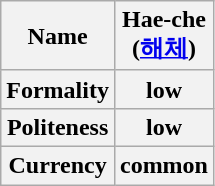<table class="wikitable">
<tr>
<th>Name</th>
<th>Hae-che<br>(<a href='#'>해체</a>)</th>
</tr>
<tr>
<th>Formality</th>
<th>low</th>
</tr>
<tr>
<th>Politeness</th>
<th>low</th>
</tr>
<tr>
<th>Currency</th>
<th>common</th>
</tr>
</table>
